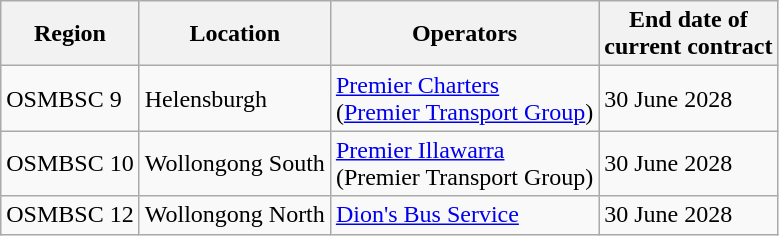<table class="wikitable">
<tr>
<th>Region</th>
<th>Location</th>
<th>Operators</th>
<th>End date of<br>current contract</th>
</tr>
<tr>
<td>OSMBSC 9</td>
<td>Helensburgh</td>
<td><a href='#'>Premier Charters</a><br>(<a href='#'>Premier Transport Group</a>)</td>
<td>30 June 2028</td>
</tr>
<tr>
<td>OSMBSC 10</td>
<td>Wollongong South</td>
<td><a href='#'>Premier Illawarra</a><br>(Premier Transport Group)</td>
<td>30 June 2028</td>
</tr>
<tr>
<td>OSMBSC 12</td>
<td>Wollongong North</td>
<td><a href='#'>Dion's Bus Service</a></td>
<td>30 June 2028</td>
</tr>
</table>
